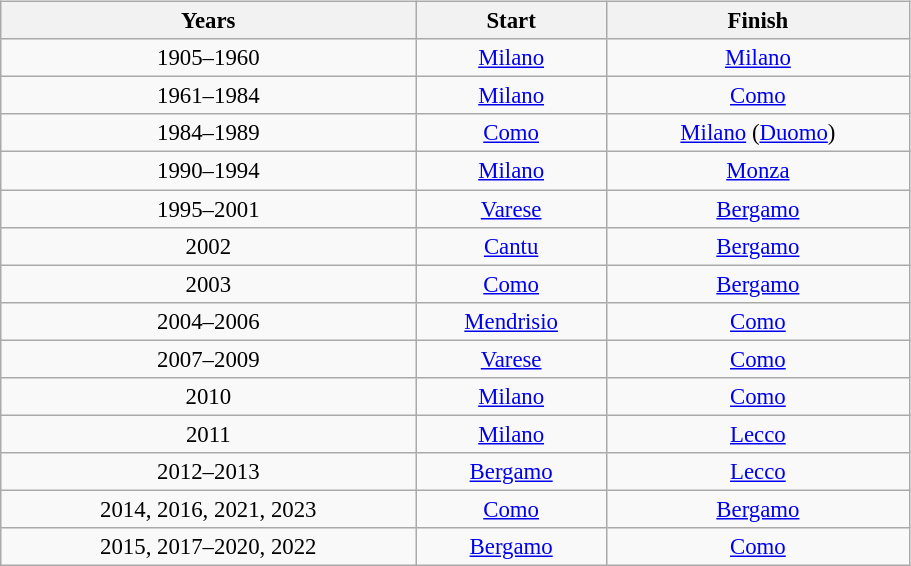<table class="wikitable" style="text-align:center; font-size:95%;" align="left" width="48%">
<tr>
<th>Years</th>
<th>Start</th>
<th>Finish</th>
</tr>
<tr>
<td>1905–1960</td>
<td><a href='#'>Milano</a></td>
<td><a href='#'>Milano</a></td>
</tr>
<tr>
<td>1961–1984</td>
<td><a href='#'>Milano</a></td>
<td><a href='#'>Como</a></td>
</tr>
<tr>
<td>1984–1989</td>
<td><a href='#'>Como</a></td>
<td><a href='#'>Milano</a> (<a href='#'>Duomo</a>)</td>
</tr>
<tr>
<td>1990–1994</td>
<td><a href='#'>Milano</a></td>
<td><a href='#'>Monza</a></td>
</tr>
<tr>
<td>1995–2001</td>
<td><a href='#'>Varese</a></td>
<td><a href='#'>Bergamo</a></td>
</tr>
<tr>
<td>2002</td>
<td><a href='#'>Cantu</a></td>
<td><a href='#'>Bergamo</a></td>
</tr>
<tr>
<td>2003</td>
<td><a href='#'>Como</a></td>
<td><a href='#'>Bergamo</a></td>
</tr>
<tr>
<td>2004–2006</td>
<td><a href='#'>Mendrisio</a> </td>
<td><a href='#'>Como</a></td>
</tr>
<tr>
<td>2007–2009</td>
<td><a href='#'>Varese</a></td>
<td><a href='#'>Como</a></td>
</tr>
<tr>
<td>2010</td>
<td><a href='#'>Milano</a></td>
<td><a href='#'>Como</a></td>
</tr>
<tr>
<td>2011</td>
<td><a href='#'>Milano</a></td>
<td><a href='#'>Lecco</a></td>
</tr>
<tr>
<td>2012–2013</td>
<td><a href='#'>Bergamo</a></td>
<td><a href='#'>Lecco</a></td>
</tr>
<tr>
<td>2014, 2016, 2021, 2023</td>
<td><a href='#'>Como</a></td>
<td><a href='#'>Bergamo</a></td>
</tr>
<tr>
<td>2015, 2017–2020, 2022</td>
<td><a href='#'>Bergamo</a></td>
<td><a href='#'>Como</a></td>
</tr>
</table>
